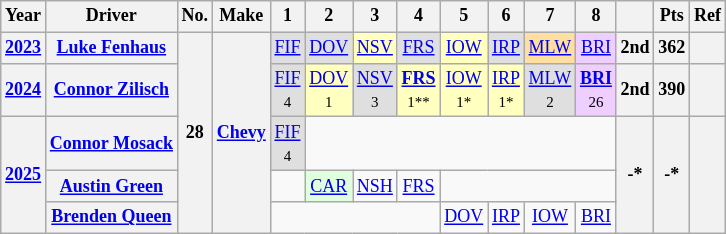<table class="wikitable" style="text-align:center; font-size:75%">
<tr>
<th>Year</th>
<th>Driver</th>
<th>No.</th>
<th>Make</th>
<th>1</th>
<th>2</th>
<th>3</th>
<th>4</th>
<th>5</th>
<th>6</th>
<th>7</th>
<th>8</th>
<th></th>
<th>Pts</th>
<th>Ref</th>
</tr>
<tr>
<th><a href='#'>2023</a></th>
<th><a href='#'>Luke Fenhaus</a></th>
<th rowspan=5>28</th>
<th rowspan=5><a href='#'>Chevy</a></th>
<td style="background:#DFDFDF;"><a href='#'>FIF</a><br></td>
<td style="background:#DFDFDF;"><a href='#'>DOV</a><br></td>
<td style="background:#FFFFBF;"><a href='#'>NSV</a><br></td>
<td style="background:#DFDFDF;"><a href='#'>FRS</a><br></td>
<td style="background:#FFFFBF;"><a href='#'>IOW</a><br></td>
<td style="background:#DFDFDF;"><a href='#'>IRP</a><br></td>
<td style="background:#FFDF9F;"><a href='#'>MLW</a><br></td>
<td style="background:#EFCFFF;"><a href='#'>BRI</a><br></td>
<th>2nd</th>
<th>362</th>
<th></th>
</tr>
<tr>
<th><a href='#'>2024</a></th>
<th><a href='#'>Connor Zilisch</a></th>
<td style="background:#DFDFDF;"><a href='#'>FIF</a><br><small>4</small></td>
<td style="background:#FFFFBF;"><a href='#'>DOV</a><br><small>1</small></td>
<td style="background:#DFDFDF;"><a href='#'>NSV</a><br><small>3</small></td>
<td style="background:#FFFFBF;"><strong><a href='#'>FRS</a></strong><br><small>1**</small></td>
<td style="background:#FFFFBF;"><a href='#'>IOW</a><br><small>1*</small></td>
<td style="background:#FFFFBF;"><a href='#'>IRP</a><br><small>1*</small></td>
<td style="background:#DFDFDF;"><a href='#'>MLW</a><br><small>2</small></td>
<td style="background:#EFCFFF;"><strong><a href='#'>BRI</a></strong><br><small>26</small></td>
<th>2nd</th>
<th>390</th>
<th></th>
</tr>
<tr>
<th rowspan=3><a href='#'>2025</a></th>
<th><a href='#'>Connor Mosack</a></th>
<td style="background:#DFDFDF;"><a href='#'>FIF</a><br><small>4</small></td>
<td colspan=7></td>
<th rowspan=3>-*</th>
<th rowspan=3>-*</th>
<th rowspan=3></th>
</tr>
<tr>
<th><a href='#'>Austin Green</a></th>
<td></td>
<td style="background:#DFFFDF;"><a href='#'>CAR</a><br></td>
<td><a href='#'>NSH</a></td>
<td><a href='#'>FRS</a></td>
<td colspan=4></td>
</tr>
<tr>
<th><a href='#'>Brenden Queen</a></th>
<td colspan=4></td>
<td><a href='#'>DOV</a></td>
<td><a href='#'>IRP</a></td>
<td><a href='#'>IOW</a></td>
<td><a href='#'>BRI</a></td>
</tr>
</table>
